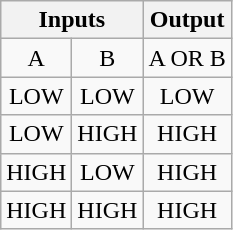<table class="wikitable" style="text-align: center">
<tr>
<th colspan=2>Inputs</th>
<th>Output</th>
</tr>
<tr>
<td>A</td>
<td>B</td>
<td>A OR B</td>
</tr>
<tr>
<td>LOW</td>
<td>LOW</td>
<td>LOW</td>
</tr>
<tr>
<td>LOW</td>
<td>HIGH</td>
<td>HIGH</td>
</tr>
<tr>
<td>HIGH</td>
<td>LOW</td>
<td>HIGH</td>
</tr>
<tr>
<td>HIGH</td>
<td>HIGH</td>
<td>HIGH</td>
</tr>
</table>
